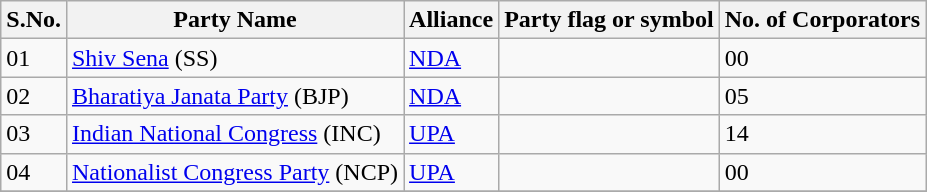<table class="sortable wikitable">
<tr>
<th>S.No.</th>
<th>Party Name</th>
<th>Alliance</th>
<th>Party flag or symbol</th>
<th>No. of Corporators</th>
</tr>
<tr>
<td>01</td>
<td><a href='#'>Shiv Sena</a> (SS)</td>
<td><a href='#'>NDA</a></td>
<td></td>
<td>00</td>
</tr>
<tr>
<td>02</td>
<td><a href='#'>Bharatiya Janata Party</a> (BJP)</td>
<td><a href='#'>NDA</a></td>
<td></td>
<td>05</td>
</tr>
<tr>
<td>03</td>
<td><a href='#'>Indian National Congress</a> (INC)</td>
<td><a href='#'>UPA</a></td>
<td></td>
<td>14</td>
</tr>
<tr>
<td>04</td>
<td><a href='#'>Nationalist Congress Party</a> (NCP)</td>
<td><a href='#'>UPA</a></td>
<td></td>
<td>00</td>
</tr>
<tr>
</tr>
</table>
